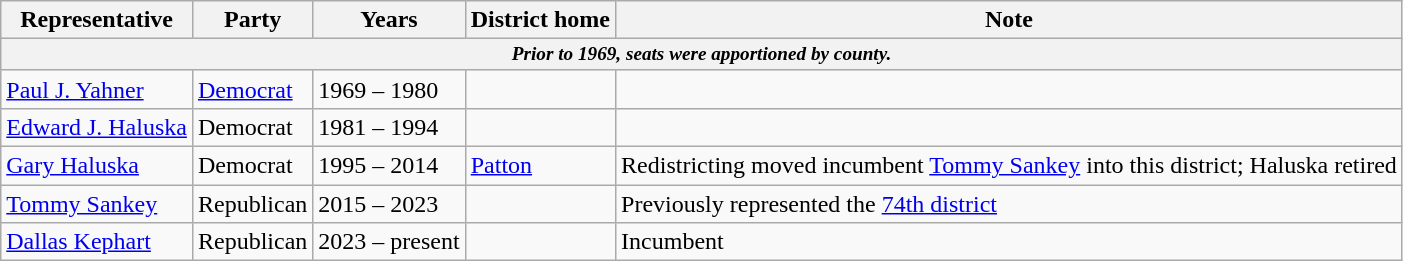<table class=wikitable>
<tr valign=bottom>
<th>Representative</th>
<th>Party</th>
<th>Years</th>
<th>District home</th>
<th>Note</th>
</tr>
<tr>
<th colspan=5 style="font-size: 80%;"><em>Prior to 1969, seats were apportioned by county.</em></th>
</tr>
<tr>
<td><a href='#'>Paul J. Yahner</a></td>
<td><a href='#'>Democrat</a></td>
<td>1969 – 1980</td>
<td></td>
<td></td>
</tr>
<tr>
<td><a href='#'>Edward J. Haluska</a></td>
<td>Democrat</td>
<td>1981 – 1994</td>
<td></td>
<td></td>
</tr>
<tr>
<td><a href='#'>Gary Haluska</a></td>
<td>Democrat</td>
<td>1995 – 2014</td>
<td><a href='#'>Patton</a></td>
<td>Redistricting moved incumbent <a href='#'>Tommy Sankey</a> into this district; Haluska retired</td>
</tr>
<tr>
<td><a href='#'>Tommy Sankey</a></td>
<td>Republican</td>
<td>2015 – 2023</td>
<td></td>
<td>Previously represented the <a href='#'>74th district</a></td>
</tr>
<tr>
<td><a href='#'>Dallas Kephart</a></td>
<td>Republican</td>
<td>2023 – present</td>
<td></td>
<td>Incumbent</td>
</tr>
</table>
